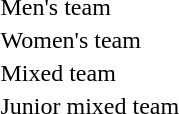<table>
<tr>
<td>Men's team</td>
<td></td>
<td></td>
<td></td>
</tr>
<tr>
<td>Women's team</td>
<td></td>
<td></td>
<td></td>
</tr>
<tr>
<td>Mixed team</td>
<td></td>
<td></td>
<td></td>
</tr>
<tr>
<td>Junior mixed team</td>
<td></td>
<td></td>
<td></td>
</tr>
</table>
